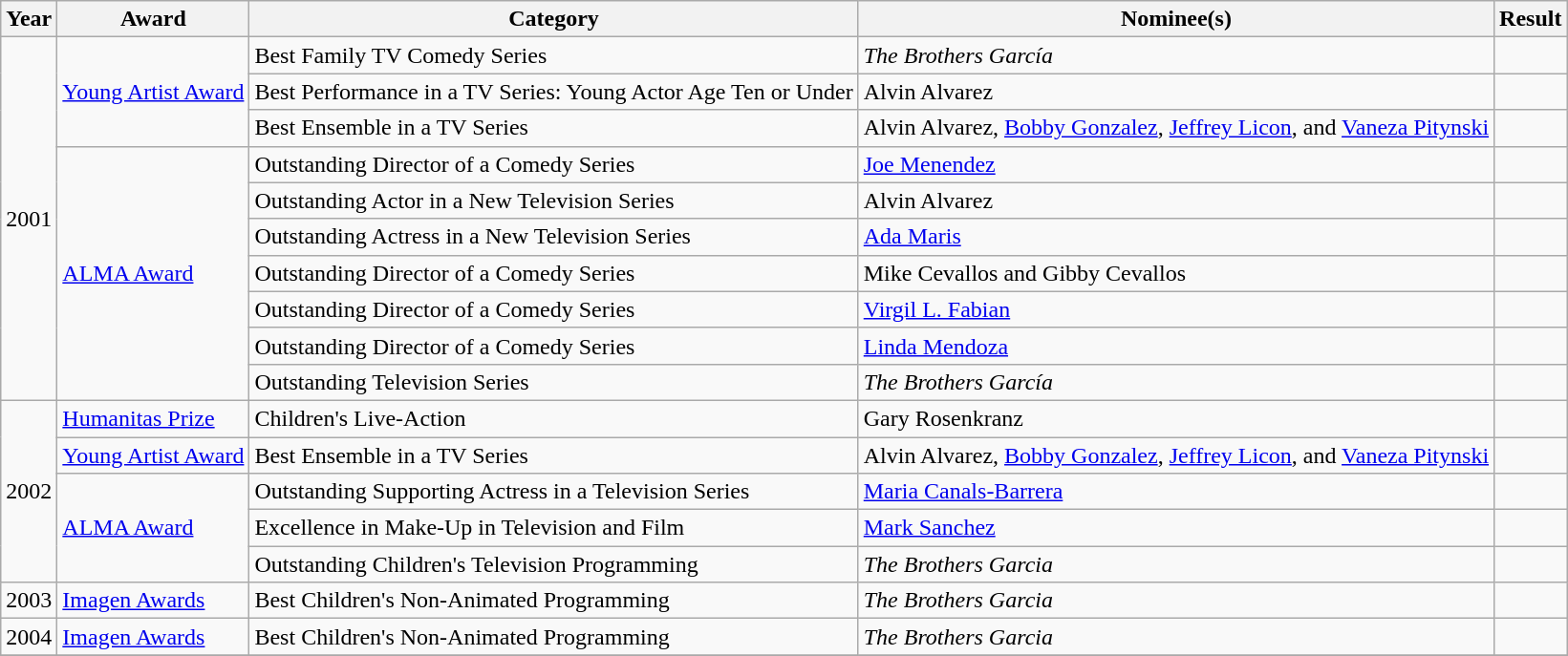<table class="wikitable">
<tr>
<th>Year</th>
<th>Award</th>
<th>Category</th>
<th>Nominee(s)</th>
<th>Result</th>
</tr>
<tr>
<td rowspan=10>2001</td>
<td rowspan=3><a href='#'>Young Artist Award</a></td>
<td>Best Family TV Comedy Series</td>
<td><em>The Brothers García</em></td>
<td></td>
</tr>
<tr>
<td>Best Performance in a TV Series: Young Actor Age Ten or Under</td>
<td>Alvin Alvarez</td>
<td></td>
</tr>
<tr>
<td>Best Ensemble in a TV Series</td>
<td>Alvin Alvarez, <a href='#'>Bobby Gonzalez</a>, <a href='#'>Jeffrey Licon</a>, and <a href='#'>Vaneza Pitynski</a></td>
<td></td>
</tr>
<tr>
<td rowspan=7><a href='#'>ALMA Award</a></td>
<td>Outstanding Director of a Comedy Series</td>
<td><a href='#'>Joe Menendez</a></td>
<td></td>
</tr>
<tr>
<td>Outstanding Actor in a New Television Series</td>
<td>Alvin Alvarez</td>
<td></td>
</tr>
<tr>
<td>Outstanding Actress in a New Television Series</td>
<td><a href='#'>Ada Maris</a></td>
<td></td>
</tr>
<tr>
<td>Outstanding Director of a Comedy Series</td>
<td>Mike Cevallos and Gibby Cevallos</td>
<td></td>
</tr>
<tr>
<td>Outstanding Director of a Comedy Series</td>
<td><a href='#'>Virgil L. Fabian</a></td>
<td></td>
</tr>
<tr>
<td>Outstanding Director of a Comedy Series</td>
<td><a href='#'>Linda Mendoza</a></td>
<td></td>
</tr>
<tr>
<td>Outstanding Television Series</td>
<td><em>The Brothers García</em></td>
<td></td>
</tr>
<tr>
<td rowspan=5>2002</td>
<td rowspan=1><a href='#'>Humanitas Prize</a></td>
<td>Children's Live-Action</td>
<td>Gary Rosenkranz</td>
<td></td>
</tr>
<tr>
<td rowspan=1><a href='#'>Young Artist Award</a></td>
<td>Best Ensemble in a TV Series</td>
<td>Alvin Alvarez, <a href='#'>Bobby Gonzalez</a>, <a href='#'>Jeffrey Licon</a>, and <a href='#'>Vaneza Pitynski</a></td>
<td></td>
</tr>
<tr>
<td rowspan=3><a href='#'>ALMA Award</a></td>
<td>Outstanding Supporting Actress in a Television Series</td>
<td><a href='#'>Maria Canals-Barrera</a></td>
<td></td>
</tr>
<tr>
<td>Excellence in Make-Up in Television and Film</td>
<td><a href='#'>Mark Sanchez</a></td>
<td></td>
</tr>
<tr>
<td>Outstanding Children's Television Programming</td>
<td><em>The Brothers Garcia</em></td>
<td></td>
</tr>
<tr>
<td rowspan=1>2003</td>
<td rowspan=1><a href='#'>Imagen Awards</a></td>
<td>Best Children's Non-Animated Programming</td>
<td><em>The Brothers Garcia</em></td>
<td></td>
</tr>
<tr>
<td rowspan=1>2004</td>
<td rowspan=1><a href='#'>Imagen Awards</a></td>
<td>Best Children's Non-Animated Programming</td>
<td><em>The Brothers Garcia</em></td>
<td></td>
</tr>
<tr>
</tr>
</table>
